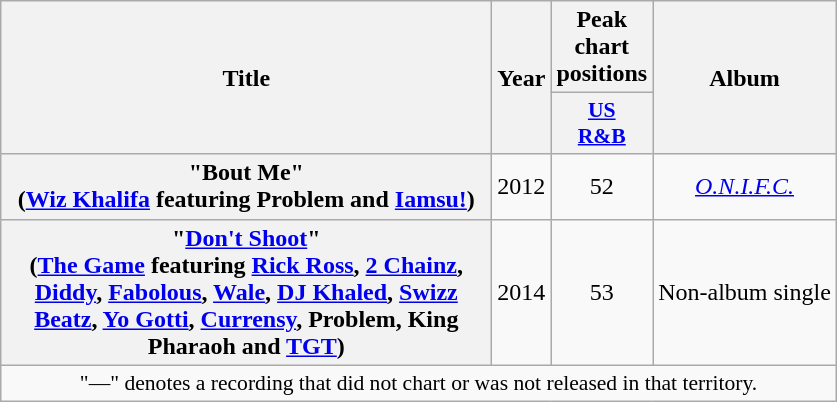<table class="wikitable plainrowheaders" style="text-align:center;">
<tr>
<th scope="col" rowspan="2" style="width:20em;">Title</th>
<th scope="col" rowspan="2">Year</th>
<th>Peak chart positions</th>
<th scope="col" rowspan="2">Album</th>
</tr>
<tr>
<th scope="col" style="width:2.9em;font-size:90%;"><a href='#'>US<br>R&B</a><br></th>
</tr>
<tr>
<th scope="row">"Bout Me"<br><span>(<a href='#'>Wiz Khalifa</a> featuring Problem and <a href='#'>Iamsu!</a>)</span></th>
<td>2012</td>
<td>52</td>
<td><em><a href='#'>O.N.I.F.C.</a></em></td>
</tr>
<tr>
<th scope="row">"<a href='#'>Don't Shoot</a>"<br><span>(<a href='#'>The Game</a> featuring <a href='#'>Rick Ross</a>, <a href='#'>2 Chainz</a>, <a href='#'>Diddy</a>, <a href='#'>Fabolous</a>, <a href='#'>Wale</a>, <a href='#'>DJ Khaled</a>, <a href='#'>Swizz Beatz</a>, <a href='#'>Yo Gotti</a>, <a href='#'>Currensy</a>, Problem, King Pharaoh and <a href='#'>TGT</a>)</span></th>
<td>2014</td>
<td>53</td>
<td>Non-album single</td>
</tr>
<tr>
<td colspan="6" style="font-size:90%">"—" denotes a recording that did not chart or was not released in that territory.</td>
</tr>
</table>
